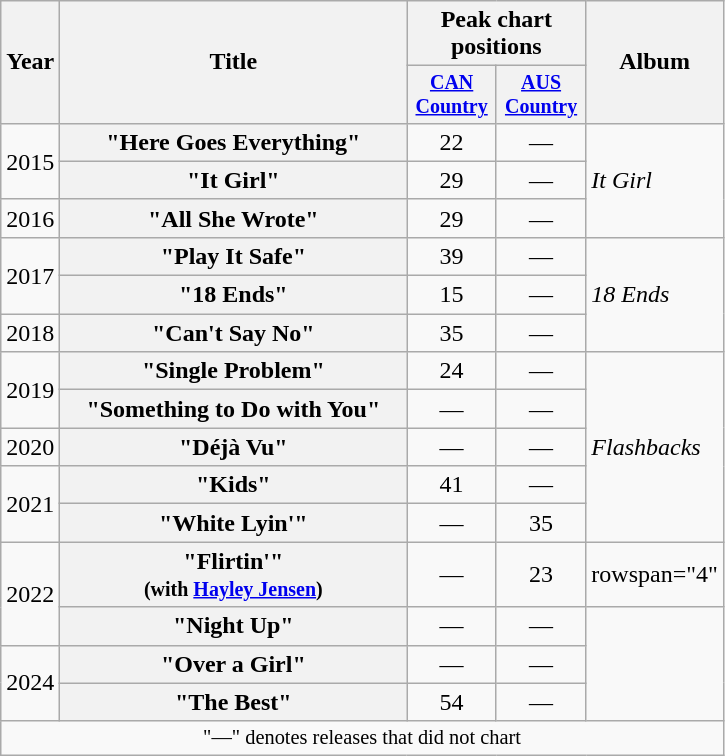<table class="wikitable plainrowheaders" style="text-align:center;">
<tr>
<th scope="col" rowspan="2">Year</th>
<th scope="col" rowspan="2" style="width:14em;">Title</th>
<th scope="col" colspan="2">Peak chart positions</th>
<th scope="col" rowspan="2">Album</th>
</tr>
<tr style="font-size:smaller;">
<th scope="col" style="width:4em;"><a href='#'>CAN Country</a><br></th>
<th scope="col" style="width:4em;"><a href='#'>AUS Country</a><br></th>
</tr>
<tr>
<td rowspan="2">2015</td>
<th scope="row">"Here Goes Everything"</th>
<td>22</td>
<td>—</td>
<td style="text-align:left;" rowspan="3"><em>It Girl</em></td>
</tr>
<tr>
<th scope="row">"It Girl"</th>
<td>29</td>
<td>—</td>
</tr>
<tr>
<td>2016</td>
<th scope="row">"All She Wrote"</th>
<td>29</td>
<td>—</td>
</tr>
<tr>
<td rowspan="2">2017</td>
<th scope="row">"Play It Safe"</th>
<td>39</td>
<td>—</td>
<td style="text-align:left;" rowspan="3"><em>18 Ends</em></td>
</tr>
<tr>
<th scope="row">"18 Ends"</th>
<td>15</td>
<td>—</td>
</tr>
<tr>
<td>2018</td>
<th scope="row">"Can't Say No"</th>
<td>35</td>
<td>—</td>
</tr>
<tr>
<td rowspan="2">2019</td>
<th scope="row">"Single Problem"</th>
<td>24</td>
<td>—</td>
<td style="text-align:left;" rowspan="5"><em>Flashbacks</em></td>
</tr>
<tr>
<th scope="row">"Something to Do with You"</th>
<td>—</td>
<td>—</td>
</tr>
<tr>
<td>2020</td>
<th scope="row">"Déjà Vu"</th>
<td>—</td>
<td>—</td>
</tr>
<tr>
<td rowspan="2">2021</td>
<th scope="row">"Kids"</th>
<td>41</td>
<td>—</td>
</tr>
<tr>
<th scope="row">"White Lyin'"</th>
<td>—</td>
<td>35</td>
</tr>
<tr>
<td rowspan="2">2022</td>
<th scope="row">"Flirtin'"<br><small>(with <a href='#'>Hayley Jensen</a>)</small></th>
<td>—</td>
<td>23</td>
<td>rowspan="4" </td>
</tr>
<tr>
<th scope="row">"Night Up"</th>
<td>—</td>
<td>—</td>
</tr>
<tr>
<td rowspan="2">2024</td>
<th scope="row">"Over a Girl"</th>
<td>—</td>
<td>—</td>
</tr>
<tr>
<th scope="row">"The Best"</th>
<td>54</td>
<td>—</td>
</tr>
<tr>
<td colspan="7" style="font-size:85%">"—" denotes releases that did not chart</td>
</tr>
</table>
